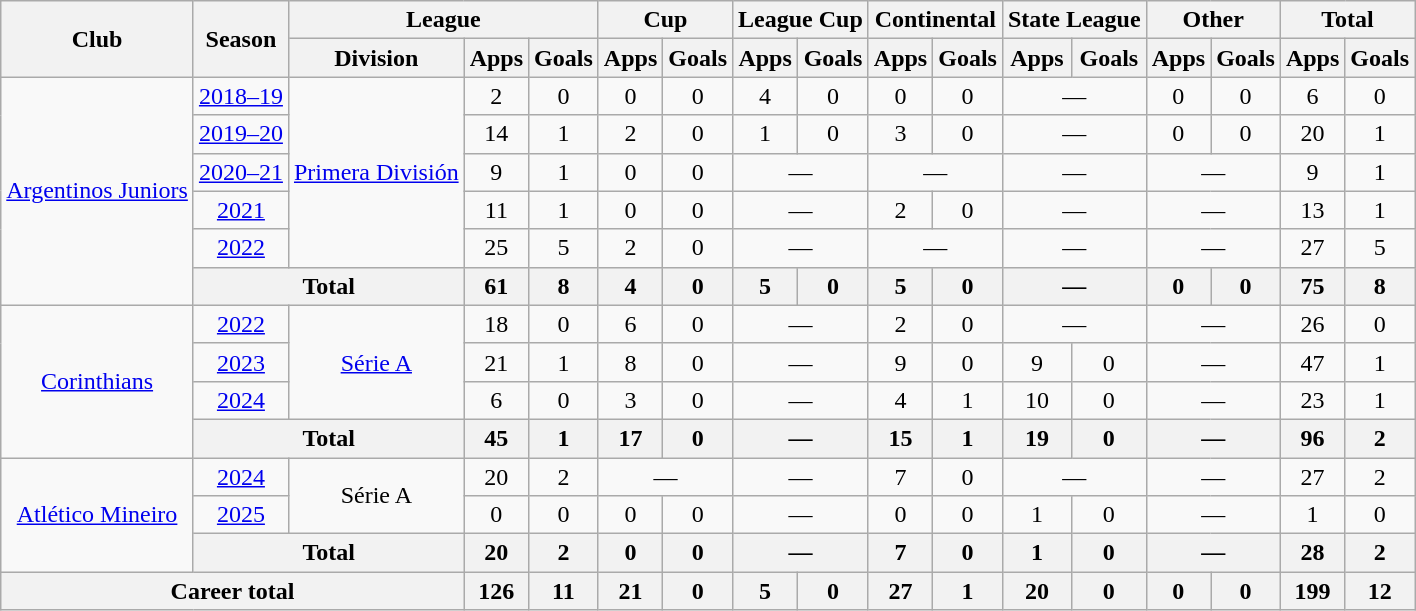<table class="wikitable" style="text-align:center">
<tr>
<th rowspan="2">Club</th>
<th rowspan="2">Season</th>
<th colspan="3">League</th>
<th colspan="2">Cup</th>
<th colspan="2">League Cup</th>
<th colspan="2">Continental</th>
<th colspan="2">State League</th>
<th colspan="2">Other</th>
<th colspan="2">Total</th>
</tr>
<tr>
<th>Division</th>
<th>Apps</th>
<th>Goals</th>
<th>Apps</th>
<th>Goals</th>
<th>Apps</th>
<th>Goals</th>
<th>Apps</th>
<th>Goals</th>
<th>Apps</th>
<th>Goals</th>
<th>Apps</th>
<th>Goals</th>
<th>Apps</th>
<th>Goals</th>
</tr>
<tr>
<td rowspan="6"><a href='#'>Argentinos Juniors</a></td>
<td><a href='#'>2018–19</a></td>
<td rowspan="5"><a href='#'>Primera División</a></td>
<td>2</td>
<td>0</td>
<td>0</td>
<td>0</td>
<td>4</td>
<td>0</td>
<td>0</td>
<td>0</td>
<td colspan="2">—</td>
<td>0</td>
<td>0</td>
<td>6</td>
<td>0</td>
</tr>
<tr>
<td><a href='#'>2019–20</a></td>
<td>14</td>
<td>1</td>
<td>2</td>
<td>0</td>
<td>1</td>
<td>0</td>
<td>3</td>
<td>0</td>
<td colspan="2">—</td>
<td>0</td>
<td>0</td>
<td>20</td>
<td>1</td>
</tr>
<tr>
<td><a href='#'>2020–21</a></td>
<td>9</td>
<td>1</td>
<td>0</td>
<td>0</td>
<td colspan="2">—</td>
<td colspan="2">—</td>
<td colspan="2">—</td>
<td colspan="2">—</td>
<td>9</td>
<td>1</td>
</tr>
<tr>
<td><a href='#'>2021</a></td>
<td>11</td>
<td>1</td>
<td>0</td>
<td>0</td>
<td colspan="2">—</td>
<td>2</td>
<td>0</td>
<td colspan="2">—</td>
<td colspan="2">—</td>
<td>13</td>
<td>1</td>
</tr>
<tr>
<td><a href='#'>2022</a></td>
<td>25</td>
<td>5</td>
<td>2</td>
<td>0</td>
<td colspan="2">—</td>
<td colspan="2">—</td>
<td colspan="2">—</td>
<td colspan="2">—</td>
<td>27</td>
<td>5</td>
</tr>
<tr>
<th colspan="2">Total</th>
<th>61</th>
<th>8</th>
<th>4</th>
<th>0</th>
<th>5</th>
<th>0</th>
<th>5</th>
<th>0</th>
<th colspan="2">—</th>
<th>0</th>
<th>0</th>
<th>75</th>
<th>8</th>
</tr>
<tr>
<td rowspan="4"><a href='#'>Corinthians</a></td>
<td><a href='#'>2022</a></td>
<td rowspan="3"><a href='#'>Série A</a></td>
<td>18</td>
<td>0</td>
<td>6</td>
<td>0</td>
<td colspan="2">—</td>
<td>2</td>
<td>0</td>
<td colspan="2">—</td>
<td colspan="2">—</td>
<td>26</td>
<td>0</td>
</tr>
<tr>
<td><a href='#'>2023</a></td>
<td>21</td>
<td>1</td>
<td>8</td>
<td>0</td>
<td colspan="2">—</td>
<td>9</td>
<td>0</td>
<td>9</td>
<td>0</td>
<td colspan="2">—</td>
<td>47</td>
<td>1</td>
</tr>
<tr>
<td><a href='#'>2024</a></td>
<td>6</td>
<td>0</td>
<td>3</td>
<td>0</td>
<td colspan="2">—</td>
<td>4</td>
<td>1</td>
<td>10</td>
<td>0</td>
<td colspan="2">—</td>
<td>23</td>
<td>1</td>
</tr>
<tr>
<th colspan="2">Total</th>
<th>45</th>
<th>1</th>
<th>17</th>
<th>0</th>
<th colspan="2">—</th>
<th>15</th>
<th>1</th>
<th>19</th>
<th>0</th>
<th colspan="2">—</th>
<th>96</th>
<th>2</th>
</tr>
<tr>
<td rowspan="3"><a href='#'>Atlético Mineiro</a></td>
<td><a href='#'>2024</a></td>
<td rowspan="2">Série A</td>
<td>20</td>
<td>2</td>
<td colspan="2">—</td>
<td colspan="2">—</td>
<td>7</td>
<td>0</td>
<td colspan="2">—</td>
<td colspan="2">—</td>
<td>27</td>
<td>2</td>
</tr>
<tr>
<td><a href='#'>2025</a></td>
<td>0</td>
<td>0</td>
<td>0</td>
<td>0</td>
<td colspan="2">—</td>
<td>0</td>
<td>0</td>
<td>1</td>
<td>0</td>
<td colspan="2">—</td>
<td>1</td>
<td>0</td>
</tr>
<tr>
<th colspan="2">Total</th>
<th>20</th>
<th>2</th>
<th>0</th>
<th>0</th>
<th colspan="2">—</th>
<th>7</th>
<th>0</th>
<th>1</th>
<th>0</th>
<th colspan="2">—</th>
<th>28</th>
<th>2</th>
</tr>
<tr>
<th colspan="3">Career total</th>
<th>126</th>
<th>11</th>
<th>21</th>
<th>0</th>
<th>5</th>
<th>0</th>
<th>27</th>
<th>1</th>
<th>20</th>
<th>0</th>
<th>0</th>
<th>0</th>
<th>199</th>
<th>12</th>
</tr>
</table>
